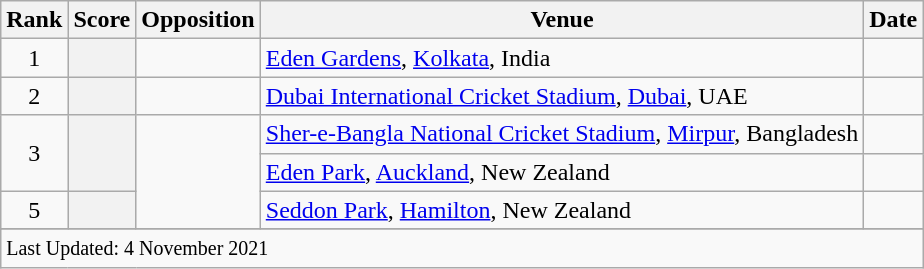<table class="wikitable plainrowheaders sortable">
<tr>
<th scope=col>Rank</th>
<th scope=col>Score</th>
<th scope=col>Opposition</th>
<th scope=col>Venue</th>
<th scope=col>Date</th>
</tr>
<tr>
<td align=center>1</td>
<th scope=row style=text-align:center;></th>
<td></td>
<td><a href='#'>Eden Gardens</a>, <a href='#'>Kolkata</a>, India</td>
<td> </td>
</tr>
<tr>
<td align=center>2</td>
<th scope=row style=text-align:center;></th>
<td></td>
<td><a href='#'>Dubai International Cricket Stadium</a>, <a href='#'>Dubai</a>, UAE</td>
<td> </td>
</tr>
<tr>
<td align=center rowspan=2>3</td>
<th scope=row style=text-align:center; rowspan=2></th>
<td rowspan=3></td>
<td><a href='#'>Sher-e-Bangla National Cricket Stadium</a>, <a href='#'>Mirpur</a>, Bangladesh</td>
<td></td>
</tr>
<tr>
<td><a href='#'>Eden Park</a>, <a href='#'>Auckland</a>, New Zealand</td>
<td></td>
</tr>
<tr>
<td align=center>5</td>
<th scope=row style=text-align:center;></th>
<td><a href='#'>Seddon Park</a>, <a href='#'>Hamilton</a>, New Zealand</td>
<td></td>
</tr>
<tr>
</tr>
<tr class=sortbottom>
<td colspan=5><small>Last Updated: 4 November 2021</small></td>
</tr>
</table>
